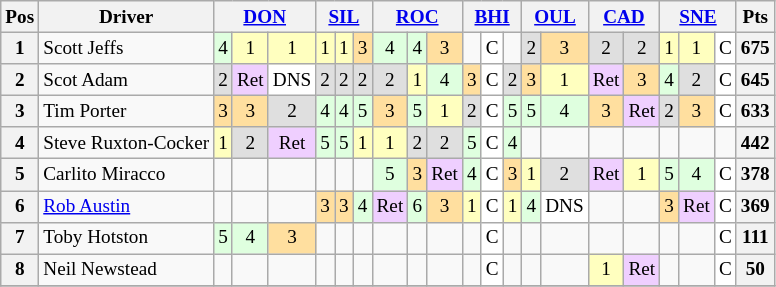<table class="wikitable" style="font-size: 80%; text-align: center;">
<tr valign="top">
<th valign="middle">Pos</th>
<th valign="middle">Driver</th>
<th colspan="3"><a href='#'>DON</a></th>
<th colspan="3"><a href='#'>SIL</a></th>
<th colspan="3"><a href='#'>ROC</a></th>
<th colspan="3"><a href='#'>BHI</a></th>
<th colspan="2"><a href='#'>OUL</a></th>
<th colspan="2"><a href='#'>CAD</a></th>
<th colspan="3"><a href='#'>SNE</a></th>
<th valign=middle>Pts</th>
</tr>
<tr>
<th>1</th>
<td align=left>Scott Jeffs</td>
<td style="background:#dfffdf;">4</td>
<td style="background:#ffffbf;">1</td>
<td style="background:#ffffbf;">1</td>
<td style="background:#ffffbf;">1</td>
<td style="background:#ffffbf;">1</td>
<td style="background:#ffdf9f;">3</td>
<td style="background:#dfffdf;">4</td>
<td style="background:#dfffdf;">4</td>
<td style="background:#ffdf9f;">3</td>
<td></td>
<td style="background:#ffffff;">C</td>
<td></td>
<td style="background:#dfdfdf;">2</td>
<td style="background:#ffdf9f;">3</td>
<td style="background:#dfdfdf;">2</td>
<td style="background:#dfdfdf;">2</td>
<td style="background:#ffffbf;">1</td>
<td style="background:#ffffbf;">1</td>
<td style="background:#ffffff;">C</td>
<th>675</th>
</tr>
<tr>
<th>2</th>
<td align=left>Scot Adam</td>
<td style="background:#dfdfdf;">2</td>
<td style="background:#efcfff;">Ret</td>
<td style="background:#ffffff;">DNS</td>
<td style="background:#dfdfdf;">2</td>
<td style="background:#dfdfdf;">2</td>
<td style="background:#dfdfdf;">2</td>
<td style="background:#dfdfdf;">2</td>
<td style="background:#ffffbf;">1</td>
<td style="background:#dfffdf;">4</td>
<td style="background:#ffdf9f;">3</td>
<td style="background:#ffffff;">C</td>
<td style="background:#dfdfdf;">2</td>
<td style="background:#ffdf9f;">3</td>
<td style="background:#ffffbf;">1</td>
<td style="background:#efcfff;">Ret</td>
<td style="background:#ffdf9f;">3</td>
<td style="background:#dfffdf;">4</td>
<td style="background:#dfdfdf;">2</td>
<td style="background:#ffffff;">C</td>
<th>645</th>
</tr>
<tr>
<th>3</th>
<td align=left>Tim Porter</td>
<td style="background:#ffdf9f;">3</td>
<td style="background:#ffdf9f;">3</td>
<td style="background:#dfdfdf;">2</td>
<td style="background:#dfffdf;">4</td>
<td style="background:#dfffdf;">4</td>
<td style="background:#dfffdf;">5</td>
<td style="background:#ffdf9f;">3</td>
<td style="background:#dfffdf;">5</td>
<td style="background:#ffffbf;">1</td>
<td style="background:#dfdfdf;">2</td>
<td style="background:#ffffff;">C</td>
<td style="background:#dfffdf;">5</td>
<td style="background:#dfffdf;">5</td>
<td style="background:#dfffdf;">4</td>
<td style="background:#ffdf9f;">3</td>
<td style="background:#efcfff;">Ret</td>
<td style="background:#dfdfdf;">2</td>
<td style="background:#ffdf9f;">3</td>
<td style="background:#ffffff;">C</td>
<th>633</th>
</tr>
<tr>
<th>4</th>
<td align=left>Steve Ruxton-Cocker</td>
<td style="background:#ffffbf;">1</td>
<td style="background:#dfdfdf;">2</td>
<td style="background:#efcfff;">Ret</td>
<td style="background:#dfffdf;">5</td>
<td style="background:#dfffdf;">5</td>
<td style="background:#ffffbf;">1</td>
<td style="background:#ffffbf;">1</td>
<td style="background:#dfdfdf;">2</td>
<td style="background:#dfdfdf;">2</td>
<td style="background:#dfffdf;">5</td>
<td style="background:#ffffff;">C</td>
<td style="background:#dfffdf;">4</td>
<td></td>
<td></td>
<td></td>
<td></td>
<td></td>
<td></td>
<td></td>
<th>442</th>
</tr>
<tr>
<th>5</th>
<td align=left>Carlito Miracco</td>
<td></td>
<td></td>
<td></td>
<td></td>
<td></td>
<td></td>
<td style="background:#dfffdf;">5</td>
<td style="background:#ffdf9f;">3</td>
<td style="background:#efcfff;">Ret</td>
<td style="background:#dfffdf;">4</td>
<td style="background:#ffffff;">C</td>
<td style="background:#ffdf9f;">3</td>
<td style="background:#ffffbf;">1</td>
<td style="background:#dfdfdf;">2</td>
<td style="background:#efcfff;">Ret</td>
<td style="background:#ffffbf;">1</td>
<td style="background:#dfffdf;">5</td>
<td style="background:#dfffdf;">4</td>
<td style="background:#ffffff;">C</td>
<th>378</th>
</tr>
<tr>
<th>6</th>
<td align=left><a href='#'>Rob Austin</a></td>
<td></td>
<td></td>
<td></td>
<td style="background:#ffdf9f;">3</td>
<td style="background:#ffdf9f;">3</td>
<td style="background:#dfffdf;">4</td>
<td style="background:#efcfff;">Ret</td>
<td style="background:#dfffdf;">6</td>
<td style="background:#ffdf9f;">3</td>
<td style="background:#ffffbf;">1</td>
<td style="background:#ffffff;">C</td>
<td style="background:#ffffbf;">1</td>
<td style="background:#dfffdf;">4</td>
<td style="background:#ffffff;">DNS</td>
<td></td>
<td></td>
<td style="background:#ffdf9f;">3</td>
<td style="background:#efcfff;">Ret</td>
<td style="background:#ffffff;">C</td>
<th>369</th>
</tr>
<tr>
<th>7</th>
<td align=left>Toby Hotston</td>
<td style="background:#dfffdf;">5</td>
<td style="background:#dfffdf;">4</td>
<td style="background:#ffdf9f;">3</td>
<td></td>
<td></td>
<td></td>
<td></td>
<td></td>
<td></td>
<td></td>
<td style="background:#ffffff;">C</td>
<td></td>
<td></td>
<td></td>
<td></td>
<td></td>
<td></td>
<td></td>
<td style="background:#ffffff;">C</td>
<th>111</th>
</tr>
<tr>
<th>8</th>
<td align=left>Neil Newstead</td>
<td></td>
<td></td>
<td></td>
<td></td>
<td></td>
<td></td>
<td></td>
<td></td>
<td></td>
<td></td>
<td style="background:#ffffff;">C</td>
<td></td>
<td></td>
<td></td>
<td style="background:#ffffbf;">1</td>
<td style="background:#efcfff;">Ret</td>
<td></td>
<td></td>
<td style="background:#ffffff;">C</td>
<th>50</th>
</tr>
<tr>
</tr>
</table>
